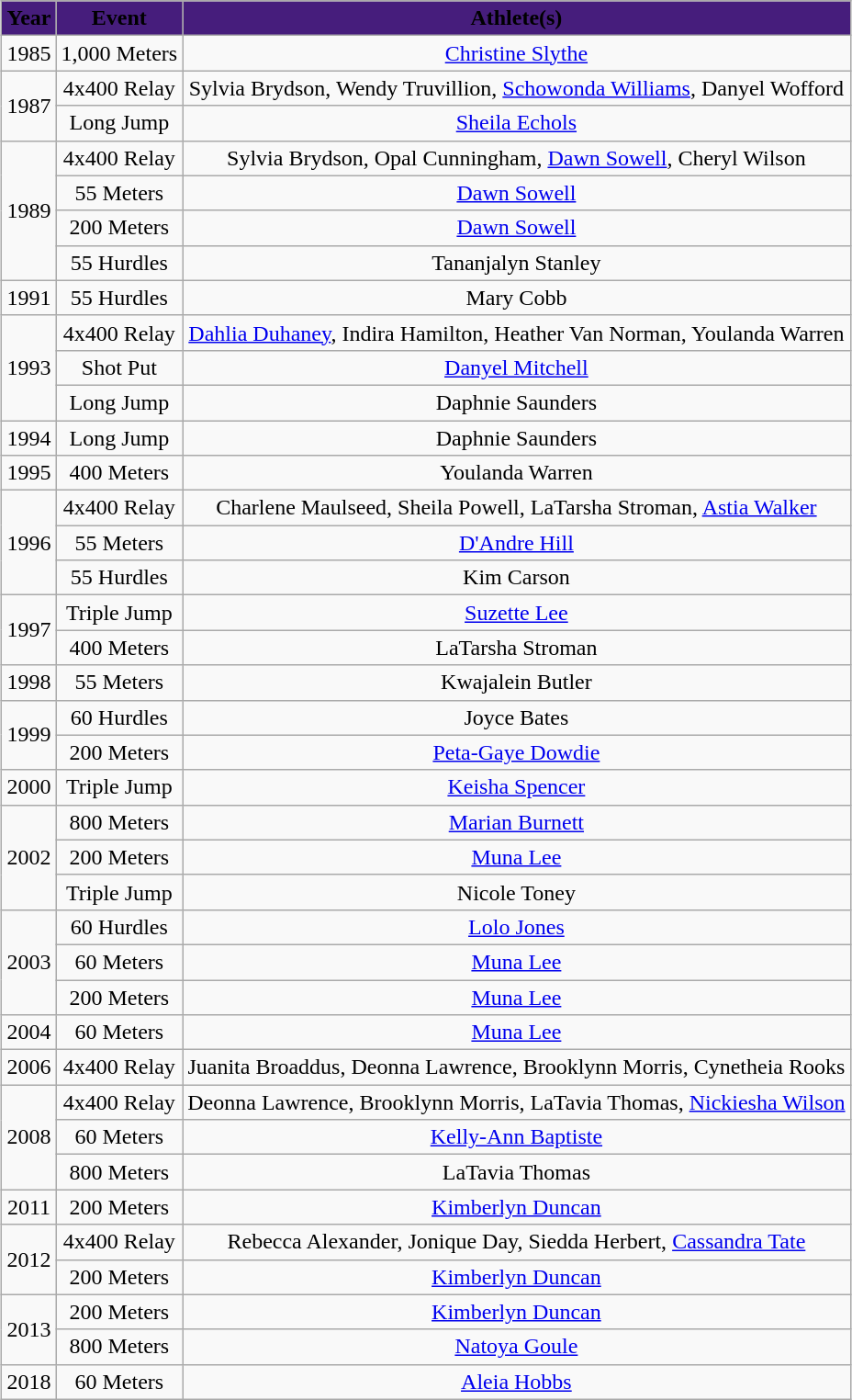<table style="margin: 1em auto 1em auto" class="wikitable sortable">
<tr>
<th style="background:#461d7c;" align="center"><span>Year</span></th>
<th style="background:#461d7c;" align="center"><span>Event</span></th>
<th style="background:#461d7c;" align="center"><span>Athlete(s)</span></th>
</tr>
<tr style="text-align:center;">
<td>1985</td>
<td>1,000 Meters</td>
<td><a href='#'>Christine Slythe</a></td>
</tr>
<tr style="text-align:center;">
<td rowspan="2">1987</td>
<td>4x400 Relay</td>
<td>Sylvia Brydson, Wendy Truvillion, <a href='#'>Schowonda Williams</a>, Danyel Wofford</td>
</tr>
<tr style="text-align:center;">
<td>Long Jump</td>
<td><a href='#'>Sheila Echols</a></td>
</tr>
<tr style="text-align:center;">
<td rowspan="4">1989</td>
<td>4x400 Relay</td>
<td>Sylvia Brydson, Opal Cunningham, <a href='#'>Dawn Sowell</a>, Cheryl Wilson</td>
</tr>
<tr style="text-align:center;">
<td>55 Meters</td>
<td><a href='#'>Dawn Sowell</a></td>
</tr>
<tr style="text-align:center;">
<td>200 Meters</td>
<td><a href='#'>Dawn Sowell</a></td>
</tr>
<tr style="text-align:center;">
<td>55 Hurdles</td>
<td>Tananjalyn Stanley</td>
</tr>
<tr style="text-align:center;">
<td>1991</td>
<td>55 Hurdles</td>
<td>Mary Cobb</td>
</tr>
<tr style="text-align:center;">
<td rowspan="3">1993</td>
<td>4x400 Relay</td>
<td><a href='#'>Dahlia Duhaney</a>, Indira Hamilton, Heather Van Norman, Youlanda Warren</td>
</tr>
<tr style="text-align:center;">
<td>Shot Put</td>
<td><a href='#'>Danyel Mitchell</a></td>
</tr>
<tr style="text-align:center;">
<td>Long Jump</td>
<td>Daphnie Saunders</td>
</tr>
<tr style="text-align:center;">
<td>1994</td>
<td>Long Jump</td>
<td>Daphnie Saunders</td>
</tr>
<tr style="text-align:center;">
<td>1995</td>
<td>400 Meters</td>
<td>Youlanda Warren</td>
</tr>
<tr style="text-align:center;">
<td rowspan="3">1996</td>
<td>4x400 Relay</td>
<td>Charlene Maulseed, Sheila Powell, LaTarsha Stroman, <a href='#'>Astia Walker</a></td>
</tr>
<tr style="text-align:center;">
<td>55 Meters</td>
<td><a href='#'>D'Andre Hill</a></td>
</tr>
<tr style="text-align:center;">
<td>55 Hurdles</td>
<td>Kim Carson</td>
</tr>
<tr style="text-align:center;">
<td rowspan="2">1997</td>
<td>Triple Jump</td>
<td><a href='#'>Suzette Lee</a></td>
</tr>
<tr style="text-align:center;">
<td>400 Meters</td>
<td>LaTarsha Stroman</td>
</tr>
<tr style="text-align:center;">
<td>1998</td>
<td>55 Meters</td>
<td>Kwajalein Butler</td>
</tr>
<tr style="text-align:center;">
<td rowspan="2">1999</td>
<td>60 Hurdles</td>
<td>Joyce Bates</td>
</tr>
<tr style="text-align:center;">
<td>200 Meters</td>
<td><a href='#'>Peta-Gaye Dowdie</a></td>
</tr>
<tr style="text-align:center;">
<td>2000</td>
<td>Triple Jump</td>
<td><a href='#'>Keisha Spencer</a></td>
</tr>
<tr style="text-align:center;">
<td rowspan="3">2002</td>
<td>800 Meters</td>
<td><a href='#'>Marian Burnett</a></td>
</tr>
<tr style="text-align:center;">
<td>200 Meters</td>
<td><a href='#'>Muna Lee</a></td>
</tr>
<tr style="text-align:center;">
<td>Triple Jump</td>
<td>Nicole Toney</td>
</tr>
<tr style="text-align:center;">
<td rowspan="3">2003</td>
<td>60 Hurdles</td>
<td><a href='#'>Lolo Jones</a></td>
</tr>
<tr style="text-align:center;">
<td>60 Meters</td>
<td><a href='#'>Muna Lee</a></td>
</tr>
<tr style="text-align:center;">
<td>200 Meters</td>
<td><a href='#'>Muna Lee</a></td>
</tr>
<tr style="text-align:center;">
<td>2004</td>
<td>60 Meters</td>
<td><a href='#'>Muna Lee</a></td>
</tr>
<tr style="text-align:center;">
<td>2006</td>
<td>4x400 Relay</td>
<td>Juanita Broaddus, Deonna Lawrence, Brooklynn Morris, Cynetheia Rooks</td>
</tr>
<tr style="text-align:center;">
<td rowspan="3">2008</td>
<td>4x400 Relay</td>
<td>Deonna Lawrence, Brooklynn Morris, LaTavia Thomas, <a href='#'>Nickiesha Wilson</a></td>
</tr>
<tr style="text-align:center;">
<td>60 Meters</td>
<td><a href='#'>Kelly-Ann Baptiste</a></td>
</tr>
<tr style="text-align:center;">
<td>800 Meters</td>
<td>LaTavia Thomas</td>
</tr>
<tr style="text-align:center;">
<td>2011</td>
<td>200 Meters</td>
<td><a href='#'>Kimberlyn Duncan</a></td>
</tr>
<tr style="text-align:center;">
<td rowspan="2">2012</td>
<td>4x400 Relay</td>
<td>Rebecca Alexander, Jonique Day, Siedda Herbert, <a href='#'>Cassandra Tate</a></td>
</tr>
<tr style="text-align:center;">
<td>200 Meters</td>
<td><a href='#'>Kimberlyn Duncan</a></td>
</tr>
<tr style="text-align:center;">
<td rowspan="2">2013</td>
<td>200 Meters</td>
<td><a href='#'>Kimberlyn Duncan</a></td>
</tr>
<tr style="text-align:center;">
<td>800 Meters</td>
<td><a href='#'>Natoya Goule</a></td>
</tr>
<tr style="text-align:center;">
<td>2018</td>
<td>60 Meters</td>
<td><a href='#'>Aleia Hobbs</a></td>
</tr>
</table>
